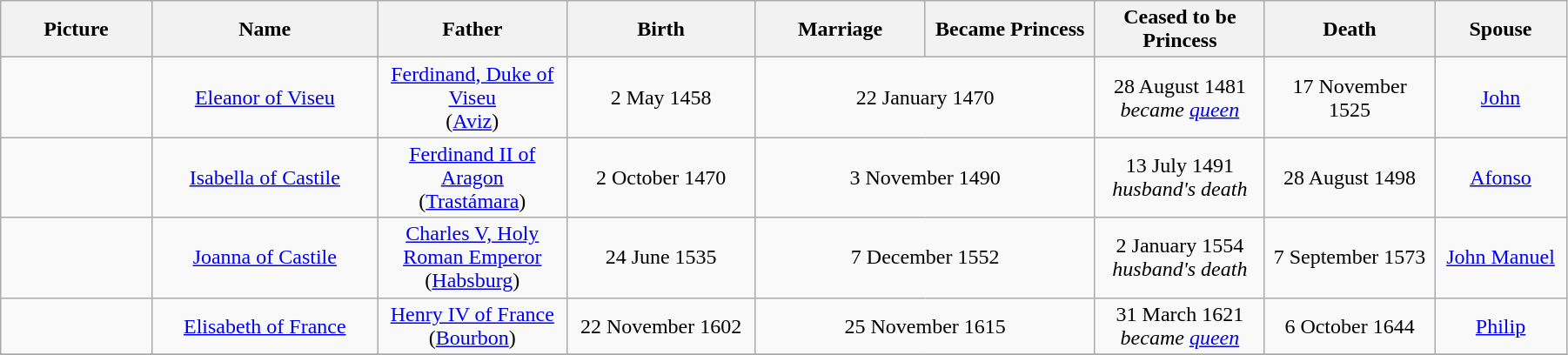<table width=95% class="wikitable">
<tr>
<th width = "8%">Picture</th>
<th width = "12%">Name</th>
<th width = "10%">Father</th>
<th width = "10%">Birth</th>
<th width = "9%">Marriage</th>
<th width = "9%">Became Princess</th>
<th width = "9%">Ceased to be Princess</th>
<th width = "9%">Death</th>
<th width = "7%">Spouse</th>
</tr>
<tr>
<td align="center"></td>
<td align="center"><a href='#'>Eleanor of Viseu</a></td>
<td align="center"><a href='#'>Ferdinand, Duke of Viseu</a><br>(<a href='#'>Aviz</a>)</td>
<td align="center">2 May 1458</td>
<td align="center" colspan="2">22 January 1470</td>
<td align="center">28 August 1481<br><em>became <a href='#'>queen</a></em></td>
<td align="center">17 November 1525</td>
<td align="center"><a href='#'>John</a></td>
</tr>
<tr>
<td align="center"></td>
<td align="center"><a href='#'>Isabella of Castile</a></td>
<td align="center"><a href='#'>Ferdinand II of Aragon</a><br> (<a href='#'>Trastámara</a>)</td>
<td align="center">2 October 1470</td>
<td align="center" colspan="2">3 November 1490</td>
<td align="center">13 July 1491<br><em>husband's death</em></td>
<td align="center">28 August 1498</td>
<td align="center"><a href='#'>Afonso</a></td>
</tr>
<tr>
<td align="center"></td>
<td align="center"><a href='#'>Joanna of Castile</a></td>
<td align="center"><a href='#'>Charles V, Holy Roman Emperor</a><br> (<a href='#'>Habsburg</a>)</td>
<td align="center">24 June 1535</td>
<td align="center" colspan="2">7 December 1552</td>
<td align="center">2 January 1554<br><em>husband's death</em></td>
<td align="center">7 September 1573</td>
<td align="center"><a href='#'>John Manuel</a></td>
</tr>
<tr>
<td align="center"></td>
<td align="center"><a href='#'>Elisabeth of France</a></td>
<td align="center"><a href='#'>Henry IV of France</a><br> (<a href='#'>Bourbon</a>)</td>
<td align="center">22 November 1602</td>
<td align="center" colspan="2">25 November 1615</td>
<td align="center">31 March 1621<br><em>became <a href='#'>queen</a></em></td>
<td align="center">6 October 1644</td>
<td align="center"><a href='#'>Philip</a></td>
</tr>
<tr>
</tr>
</table>
